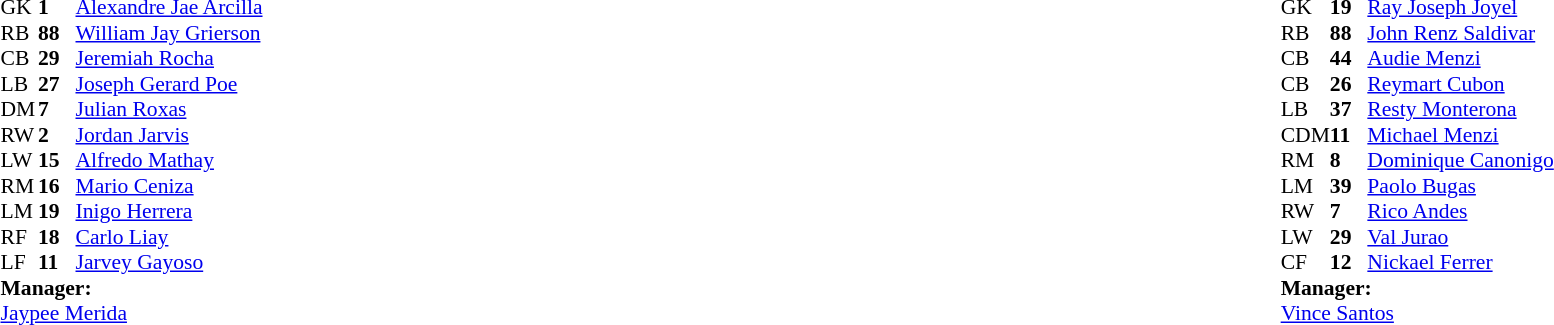<table width=100%>
<tr>
<td valign=top width=50%><br><table style=font-size:90% cellspacing=0 cellpadding=0>
<tr>
<th width=25></th>
<th width=25></th>
</tr>
<tr>
<td>GK</td>
<td><strong>1</strong></td>
<td> <a href='#'>Alexandre Jae Arcilla</a></td>
</tr>
<tr>
<td>RB</td>
<td><strong>88</strong></td>
<td> <a href='#'>William Jay Grierson</a></td>
</tr>
<tr>
<td>CB</td>
<td><strong>29</strong></td>
<td> <a href='#'>Jeremiah Rocha</a></td>
</tr>
<tr>
<td>LB</td>
<td><strong>27</strong></td>
<td> <a href='#'>Joseph Gerard Poe</a></td>
</tr>
<tr>
<td>DM</td>
<td><strong>7 </strong></td>
<td> <a href='#'>Julian Roxas</a></td>
</tr>
<tr>
<td>RW</td>
<td><strong>2</strong></td>
<td> <a href='#'>Jordan Jarvis</a></td>
</tr>
<tr>
<td>LW</td>
<td><strong>15</strong></td>
<td> <a href='#'>Alfredo Mathay</a></td>
</tr>
<tr>
<td>RM</td>
<td><strong>16</strong></td>
<td> <a href='#'>Mario Ceniza</a></td>
</tr>
<tr>
<td>LM</td>
<td><strong>19</strong></td>
<td> <a href='#'>Inigo Herrera</a></td>
</tr>
<tr>
<td>RF</td>
<td><strong>18</strong></td>
<td> <a href='#'>Carlo Liay</a></td>
</tr>
<tr>
<td>LF</td>
<td><strong>11</strong></td>
<td> <a href='#'>Jarvey Gayoso</a></td>
</tr>
<tr>
<td colspan=3><strong>Manager:</strong></td>
</tr>
<tr>
<td colspan=4> <a href='#'>Jaypee Merida</a></td>
</tr>
</table>
</td>
<td valign="top" width="50%"><br><table style="font-size:90%" cellspacing="0" cellpadding="0" align=center>
<tr>
<th width=25></th>
<th width=25></th>
</tr>
<tr>
<td>GK</td>
<td><strong>19</strong></td>
<td> <a href='#'>Ray Joseph Joyel</a></td>
</tr>
<tr>
<td>RB</td>
<td><strong>88</strong></td>
<td> <a href='#'>John Renz Saldivar</a></td>
</tr>
<tr>
<td>CB</td>
<td><strong>44</strong></td>
<td> <a href='#'>Audie Menzi</a></td>
</tr>
<tr>
<td>CB</td>
<td><strong>26</strong></td>
<td> <a href='#'>Reymart Cubon</a></td>
</tr>
<tr>
<td>LB</td>
<td><strong>37</strong></td>
<td> <a href='#'>Resty Monterona</a></td>
</tr>
<tr>
<td>CDM</td>
<td><strong>11</strong></td>
<td> <a href='#'>Michael Menzi</a></td>
</tr>
<tr>
<td>RM</td>
<td><strong>8</strong></td>
<td>  <a href='#'>Dominique Canonigo</a></td>
</tr>
<tr>
<td>LM</td>
<td><strong>39</strong></td>
<td> <a href='#'>Paolo Bugas</a></td>
</tr>
<tr>
<td>RW</td>
<td><strong>7</strong></td>
<td>  <a href='#'>Rico Andes</a></td>
</tr>
<tr>
<td>LW</td>
<td><strong>29</strong></td>
<td> <a href='#'>Val Jurao</a></td>
</tr>
<tr>
<td>CF</td>
<td><strong>12</strong></td>
<td> <a href='#'>Nickael Ferrer</a></td>
</tr>
<tr>
<td colspan=3><strong>Manager:</strong></td>
</tr>
<tr>
<td colspan=4> <a href='#'>Vince Santos</a></td>
</tr>
</table>
</td>
</tr>
</table>
